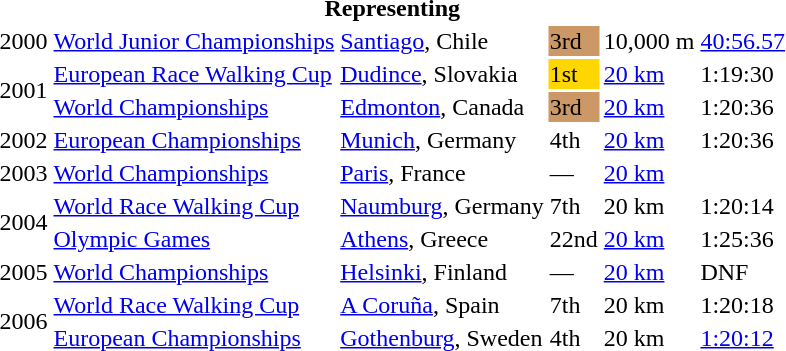<table>
<tr>
<th colspan="6">Representing </th>
</tr>
<tr>
<td>2000</td>
<td><a href='#'>World Junior Championships</a></td>
<td><a href='#'>Santiago</a>, Chile</td>
<td bgcolor="cc9966">3rd</td>
<td>10,000 m</td>
<td><a href='#'>40:56.57</a></td>
</tr>
<tr>
<td rowspan=2>2001</td>
<td><a href='#'>European Race Walking Cup</a></td>
<td><a href='#'>Dudince</a>, Slovakia</td>
<td bgcolor=gold>1st</td>
<td><a href='#'>20 km</a></td>
<td>1:19:30</td>
</tr>
<tr>
<td><a href='#'>World Championships</a></td>
<td><a href='#'>Edmonton</a>, Canada</td>
<td bgcolor=cc9966>3rd</td>
<td><a href='#'>20 km</a></td>
<td>1:20:36</td>
</tr>
<tr>
<td>2002</td>
<td><a href='#'>European Championships</a></td>
<td><a href='#'>Munich</a>, Germany</td>
<td>4th</td>
<td><a href='#'>20 km</a></td>
<td>1:20:36</td>
</tr>
<tr>
<td>2003</td>
<td><a href='#'>World Championships</a></td>
<td><a href='#'>Paris</a>, France</td>
<td>—</td>
<td><a href='#'>20 km</a></td>
<td></td>
</tr>
<tr>
<td rowspan=2>2004</td>
<td><a href='#'>World Race Walking Cup</a></td>
<td><a href='#'>Naumburg</a>, Germany</td>
<td>7th</td>
<td>20 km</td>
<td>1:20:14</td>
</tr>
<tr>
<td><a href='#'>Olympic Games</a></td>
<td><a href='#'>Athens</a>, Greece</td>
<td>22nd</td>
<td><a href='#'>20 km</a></td>
<td>1:25:36</td>
</tr>
<tr>
<td>2005</td>
<td><a href='#'>World Championships</a></td>
<td><a href='#'>Helsinki</a>, Finland</td>
<td>—</td>
<td><a href='#'>20 km</a></td>
<td>DNF</td>
</tr>
<tr>
<td rowspan=2>2006</td>
<td><a href='#'>World Race Walking Cup</a></td>
<td><a href='#'>A Coruña</a>, Spain</td>
<td>7th</td>
<td>20 km</td>
<td>1:20:18</td>
</tr>
<tr>
<td><a href='#'>European Championships</a></td>
<td><a href='#'>Gothenburg</a>, Sweden</td>
<td>4th</td>
<td>20 km</td>
<td><a href='#'>1:20:12</a></td>
</tr>
</table>
